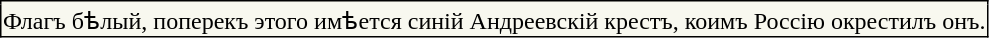<table style="font-family:Academy Old; font-size:1.0em; border-color:#000000; border-width:1px; border-style:solid; border-collapse:collapse; background-color:#F8F8EF; text-align:left">
<tr>
<td></td>
</tr>
<tr>
<td>Флагъ бѣлый, поперекъ этого имѣется синій Андреевскій крестъ, коимъ Россію окрестилъ онъ.</td>
</tr>
</table>
